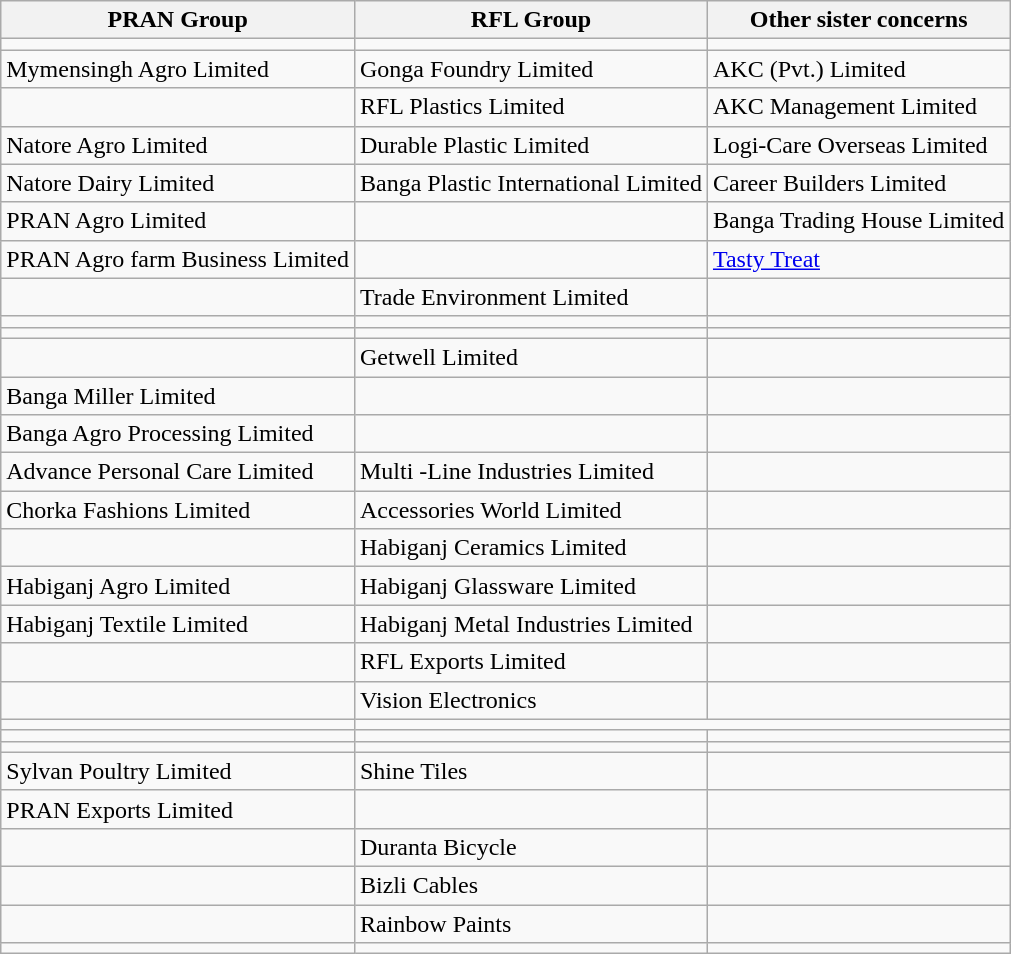<table class="wikitable">
<tr>
<th>PRAN Group</th>
<th>RFL Group</th>
<th>Other sister concerns</th>
</tr>
<tr>
<td></td>
<td></td>
<td></td>
</tr>
<tr>
<td>Mymensingh Agro Limited</td>
<td>Gonga Foundry Limited</td>
<td>AKC (Pvt.) Limited</td>
</tr>
<tr>
<td></td>
<td>RFL Plastics Limited</td>
<td>AKC Management Limited</td>
</tr>
<tr>
<td>Natore Agro  Limited</td>
<td>Durable Plastic Limited</td>
<td>Logi-Care Overseas Limited</td>
</tr>
<tr>
<td>Natore Dairy Limited</td>
<td>Banga Plastic International Limited</td>
<td>Career Builders Limited</td>
</tr>
<tr>
<td>PRAN Agro Limited</td>
<td></td>
<td>Banga Trading House Limited</td>
</tr>
<tr>
<td>PRAN Agro farm  Business Limited</td>
<td></td>
<td><a href='#'>Tasty Treat</a></td>
</tr>
<tr>
<td></td>
<td>Trade Environment Limited</td>
<td></td>
</tr>
<tr>
<td></td>
<td></td>
<td></td>
</tr>
<tr>
<td></td>
<td></td>
<td></td>
</tr>
<tr>
<td></td>
<td>Getwell Limited</td>
<td></td>
</tr>
<tr>
<td>Banga Miller Limited</td>
<td></td>
<td></td>
</tr>
<tr>
<td>Banga Agro Processing Limited</td>
<td></td>
<td></td>
</tr>
<tr>
<td>Advance Personal Care Limited</td>
<td>Multi -Line Industries Limited</td>
<td></td>
</tr>
<tr>
<td>Chorka Fashions Limited</td>
<td>Accessories World Limited</td>
<td></td>
</tr>
<tr>
<td></td>
<td>Habiganj Ceramics Limited</td>
<td></td>
</tr>
<tr>
<td>Habiganj Agro Limited</td>
<td>Habiganj Glassware Limited</td>
<td></td>
</tr>
<tr>
<td>Habiganj Textile Limited</td>
<td>Habiganj Metal Industries Limited</td>
<td></td>
</tr>
<tr>
<td></td>
<td>RFL Exports Limited</td>
<td></td>
</tr>
<tr>
<td></td>
<td>Vision Electronics</td>
<td></td>
</tr>
<tr>
<td></td>
</tr>
<tr>
<td></td>
<td></td>
<td></td>
</tr>
<tr>
<td></td>
<td></td>
<td></td>
</tr>
<tr>
<td>Sylvan Poultry Limited</td>
<td>Shine Tiles</td>
<td></td>
</tr>
<tr>
<td>PRAN Exports Limited</td>
<td></td>
<td></td>
</tr>
<tr>
<td></td>
<td>Duranta Bicycle</td>
<td></td>
</tr>
<tr>
<td></td>
<td>Bizli Cables</td>
<td></td>
</tr>
<tr>
<td></td>
<td>Rainbow Paints</td>
<td></td>
</tr>
<tr>
<td></td>
<td></td>
<td></td>
</tr>
</table>
